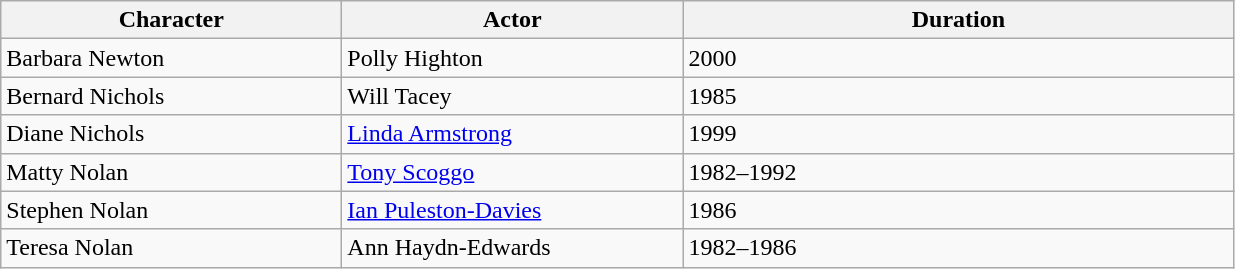<table class="wikitable">
<tr>
<th style="width:220px;">Character</th>
<th style="width:220px;">Actor</th>
<th style="width:360px;">Duration</th>
</tr>
<tr>
<td>Barbara Newton</td>
<td>Polly Highton</td>
<td>2000</td>
</tr>
<tr>
<td>Bernard Nichols</td>
<td>Will Tacey</td>
<td>1985</td>
</tr>
<tr>
<td>Diane Nichols</td>
<td><a href='#'>Linda Armstrong</a></td>
<td>1999</td>
</tr>
<tr>
<td>Matty Nolan</td>
<td><a href='#'>Tony Scoggo</a></td>
<td>1982–1992</td>
</tr>
<tr>
<td>Stephen Nolan</td>
<td><a href='#'>Ian Puleston-Davies</a></td>
<td>1986</td>
</tr>
<tr>
<td>Teresa Nolan</td>
<td>Ann Haydn-Edwards</td>
<td>1982–1986</td>
</tr>
</table>
